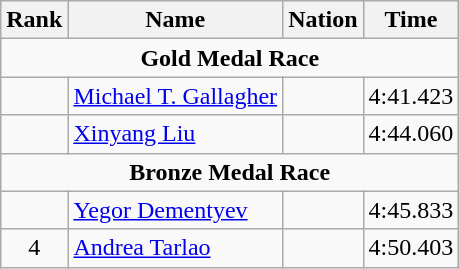<table class="wikitable" style="text-align:center">
<tr>
<th>Rank</th>
<th>Name</th>
<th>Nation</th>
<th>Time</th>
</tr>
<tr>
<td colspan=4><strong>Gold Medal Race</strong></td>
</tr>
<tr>
<td></td>
<td align=left><a href='#'>Michael T. Gallagher</a></td>
<td align=left></td>
<td>4:41.423</td>
</tr>
<tr>
<td></td>
<td align=left><a href='#'>Xinyang Liu</a></td>
<td align=left></td>
<td>4:44.060</td>
</tr>
<tr>
<td colspan=4><strong>Bronze Medal Race</strong></td>
</tr>
<tr>
<td></td>
<td align=left><a href='#'>Yegor Dementyev</a></td>
<td align=left></td>
<td>4:45.833</td>
</tr>
<tr>
<td>4</td>
<td align=left><a href='#'>Andrea Tarlao</a></td>
<td align=left></td>
<td>4:50.403</td>
</tr>
</table>
